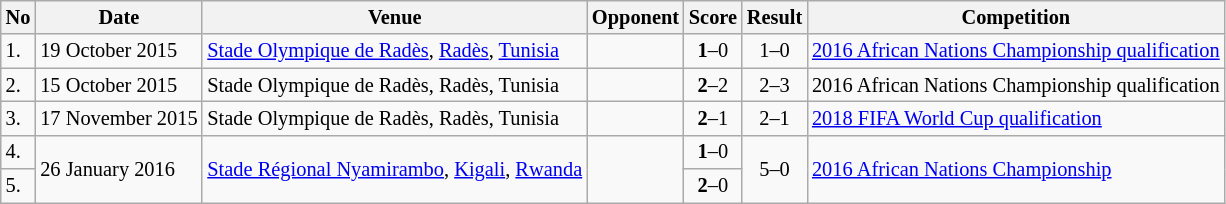<table class="wikitable" style="font-size:85%;">
<tr>
<th>No</th>
<th>Date</th>
<th>Venue</th>
<th>Opponent</th>
<th>Score</th>
<th>Result</th>
<th>Competition</th>
</tr>
<tr>
<td>1.</td>
<td>19 October 2015</td>
<td><a href='#'>Stade Olympique de Radès</a>, <a href='#'>Radès</a>, <a href='#'>Tunisia</a></td>
<td></td>
<td align=center><strong>1</strong>–0</td>
<td align=center>1–0</td>
<td><a href='#'>2016 African Nations Championship qualification</a></td>
</tr>
<tr>
<td>2.</td>
<td>15 October 2015</td>
<td>Stade Olympique de Radès, Radès, Tunisia</td>
<td></td>
<td align=center><strong>2</strong>–2</td>
<td align=center>2–3</td>
<td>2016 African Nations Championship qualification</td>
</tr>
<tr>
<td>3.</td>
<td>17 November 2015</td>
<td>Stade Olympique de Radès, Radès, Tunisia</td>
<td></td>
<td align=center><strong>2</strong>–1</td>
<td align=center>2–1</td>
<td><a href='#'>2018 FIFA World Cup qualification</a></td>
</tr>
<tr>
<td>4.</td>
<td rowspan="2">26 January 2016</td>
<td rowspan="4"><a href='#'>Stade Régional Nyamirambo</a>, <a href='#'>Kigali</a>, <a href='#'>Rwanda</a></td>
<td rowspan="2"></td>
<td align=center><strong>1</strong>–0</td>
<td rowspan="2" style="text-align:center">5–0</td>
<td rowspan="2"><a href='#'>2016 African Nations Championship</a></td>
</tr>
<tr>
<td>5.</td>
<td align=center><strong>2</strong>–0</td>
</tr>
</table>
